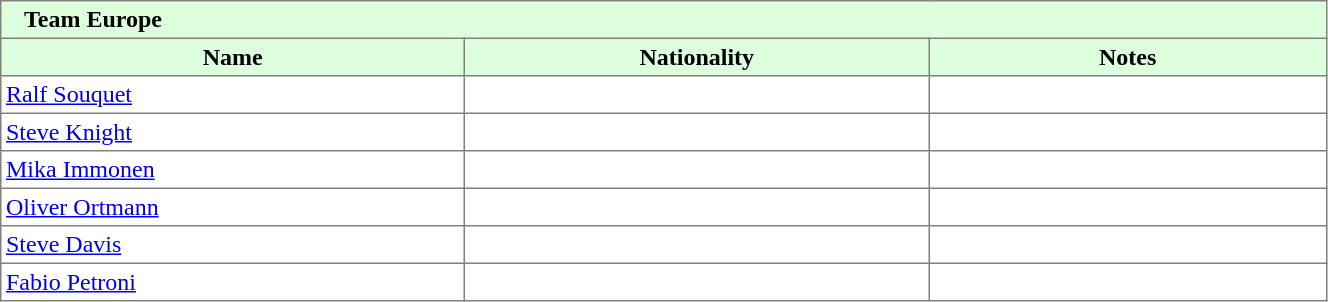<table border="1" cellpadding="3" width="70%" style="border-collapse: collapse;">
<tr bgcolor="#ddffdd">
<td colspan=3>   <strong>Team Europe</strong></td>
</tr>
<tr bgcolor="#ddffdd">
<th width=35%>Name</th>
<th width=35%>Nationality</th>
<th width=30%>Notes</th>
</tr>
<tr>
<td><a href='#'>Ralf Souquet</a></td>
<td></td>
<td></td>
</tr>
<tr>
<td><a href='#'>Steve Knight</a></td>
<td></td>
<td></td>
</tr>
<tr>
<td><a href='#'>Mika Immonen</a></td>
<td></td>
<td></td>
</tr>
<tr>
<td><a href='#'>Oliver Ortmann</a></td>
<td></td>
<td></td>
</tr>
<tr>
<td><a href='#'>Steve Davis</a></td>
<td></td>
<td></td>
</tr>
<tr>
<td><a href='#'>Fabio Petroni</a></td>
<td></td>
<td></td>
</tr>
</table>
